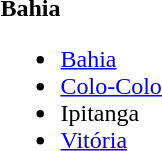<table>
<tr>
<td><strong>Bahia</strong><br><ul><li><a href='#'>Bahia</a></li><li><a href='#'>Colo-Colo</a></li><li>Ipitanga</li><li><a href='#'>Vitória</a></li></ul></td>
</tr>
</table>
